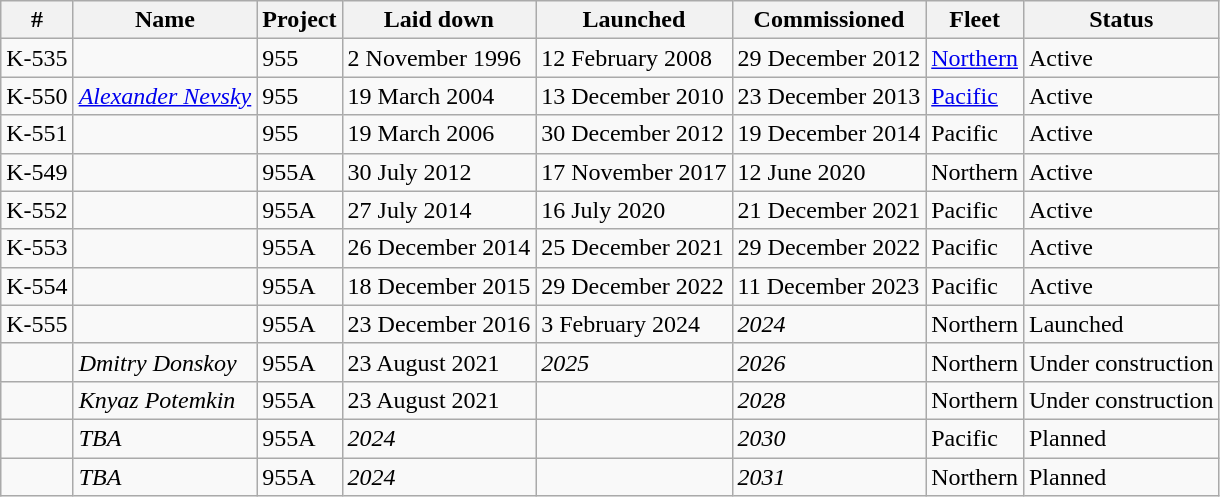<table class="wikitable">
<tr>
<th>#</th>
<th>Name</th>
<th>Project</th>
<th>Laid down</th>
<th>Launched</th>
<th>Commissioned</th>
<th>Fleet</th>
<th>Status</th>
</tr>
<tr>
<td>K-535</td>
<td></td>
<td>955</td>
<td>2 November 1996</td>
<td>12 February 2008</td>
<td>29 December 2012</td>
<td><a href='#'>Northern</a></td>
<td>Active</td>
</tr>
<tr>
<td>K-550</td>
<td><a href='#'><em>Alexander Nevsky</em></a></td>
<td>955</td>
<td>19 March 2004</td>
<td>13 December 2010</td>
<td>23 December 2013</td>
<td><a href='#'>Pacific</a></td>
<td>Active</td>
</tr>
<tr>
<td>K-551</td>
<td></td>
<td>955</td>
<td>19 March 2006</td>
<td>30 December 2012</td>
<td>19 December 2014</td>
<td>Pacific</td>
<td>Active</td>
</tr>
<tr>
<td>K-549</td>
<td></td>
<td>955А</td>
<td>30 July 2012 </td>
<td>17 November 2017</td>
<td>12 June 2020</td>
<td>Northern</td>
<td>Active</td>
</tr>
<tr>
<td>K-552</td>
<td></td>
<td>955А</td>
<td>27 July 2014</td>
<td>16 July 2020</td>
<td>21 December 2021</td>
<td>Pacific</td>
<td>Active</td>
</tr>
<tr>
<td>K-553</td>
<td></td>
<td>955А</td>
<td>26 December 2014</td>
<td>25 December 2021</td>
<td>29 December 2022</td>
<td>Pacific</td>
<td>Active</td>
</tr>
<tr>
<td>K-554</td>
<td></td>
<td>955А</td>
<td>18 December 2015</td>
<td>29 December 2022</td>
<td>11 December 2023</td>
<td>Pacific</td>
<td>Active</td>
</tr>
<tr>
<td>K-555</td>
<td></td>
<td>955А</td>
<td>23 December 2016</td>
<td>3 February 2024</td>
<td><em>2024</em></td>
<td>Northern</td>
<td>Launched</td>
</tr>
<tr>
<td></td>
<td><em>Dmitry Donskoy</em></td>
<td>955A</td>
<td>23 August 2021</td>
<td><em>2025</em></td>
<td><em>2026</em></td>
<td>Northern</td>
<td>Under construction</td>
</tr>
<tr>
<td></td>
<td><em>Knyaz Potemkin</em></td>
<td>955A</td>
<td>23 August 2021</td>
<td></td>
<td><em>2028</em></td>
<td>Northern</td>
<td>Under construction</td>
</tr>
<tr>
<td></td>
<td><em>TBA</em></td>
<td>955A</td>
<td><em>2024</em></td>
<td></td>
<td><em>2030</em></td>
<td>Pacific</td>
<td>Planned</td>
</tr>
<tr>
<td></td>
<td><em>TBA</em></td>
<td>955A</td>
<td><em>2024</em></td>
<td></td>
<td><em>2031</em></td>
<td>Northern</td>
<td>Planned</td>
</tr>
</table>
